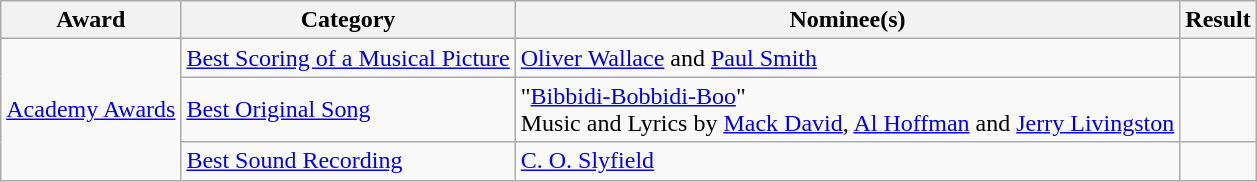<table class="wikitable plainrowheaders">
<tr>
<th>Award</th>
<th>Category</th>
<th>Nominee(s)</th>
<th>Result</th>
</tr>
<tr>
<td rowspan="3"><a href='#'>Academy Awards</a></td>
<td><a href='#'>Best Scoring of a Musical Picture</a></td>
<td><a href='#'>Oliver Wallace</a> and <a href='#'>Paul Smith</a></td>
<td></td>
</tr>
<tr>
<td><a href='#'>Best Original Song</a></td>
<td>"<a href='#'>Bibbidi-Bobbidi-Boo</a>"<br>Music and Lyrics by <a href='#'>Mack David</a>, <a href='#'>Al Hoffman</a> and <a href='#'>Jerry Livingston</a></td>
<td></td>
</tr>
<tr>
<td><a href='#'>Best Sound Recording</a></td>
<td><a href='#'>C. O. Slyfield</a></td>
<td></td>
</tr>
</table>
